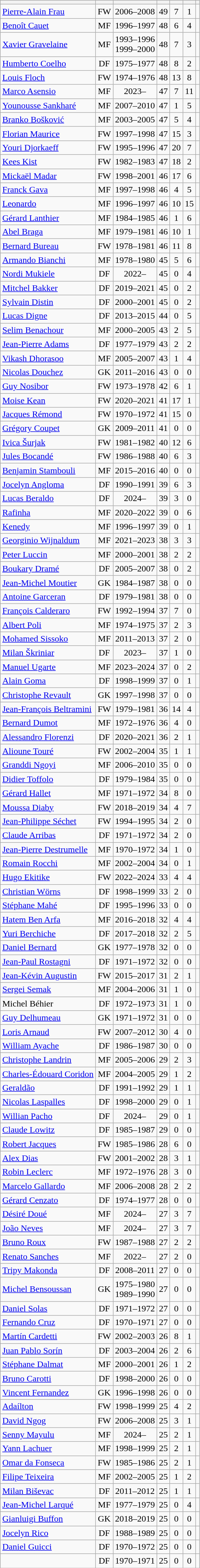<table class="wikitable plainrowheaders sortable" style="text-align:center">
<tr>
<th></th>
<th></th>
<th></th>
<th></th>
<th></th>
<th></th>
<th></th>
</tr>
<tr>
<td align="left"> <a href='#'>Pierre-Alain Frau</a></td>
<td>FW</td>
<td>2006–2008</td>
<td>49</td>
<td>7</td>
<td>1</td>
<td></td>
</tr>
<tr>
<td align="left"> <a href='#'>Benoît Cauet</a></td>
<td>MF</td>
<td>1996–1997</td>
<td>48</td>
<td>6</td>
<td>4</td>
<td></td>
</tr>
<tr>
<td align="left"> <a href='#'>Xavier Gravelaine</a></td>
<td>MF</td>
<td>1993–1996<br>1999–2000</td>
<td>48</td>
<td>7</td>
<td>3</td>
<td></td>
</tr>
<tr>
<td align="left"> <a href='#'>Humberto Coelho</a></td>
<td>DF</td>
<td>1975–1977</td>
<td>48</td>
<td>8</td>
<td>2</td>
<td></td>
</tr>
<tr>
<td align="left"> <a href='#'>Louis Floch</a></td>
<td>FW</td>
<td>1974–1976</td>
<td>48</td>
<td>13</td>
<td>8</td>
<td></td>
</tr>
<tr>
<td align="left"> <a href='#'>Marco Asensio</a></td>
<td>MF</td>
<td>2023–</td>
<td>47</td>
<td>7</td>
<td>11</td>
<td></td>
</tr>
<tr>
<td align="left"> <a href='#'>Younousse Sankharé</a></td>
<td>MF</td>
<td>2007–2010</td>
<td>47</td>
<td>1</td>
<td>5</td>
<td></td>
</tr>
<tr>
<td align="left"> <a href='#'>Branko Bošković</a></td>
<td>MF</td>
<td>2003–2005</td>
<td>47</td>
<td>5</td>
<td>4</td>
<td></td>
</tr>
<tr>
<td align="left"> <a href='#'>Florian Maurice</a></td>
<td>FW</td>
<td>1997–1998</td>
<td>47</td>
<td>15</td>
<td>3</td>
<td></td>
</tr>
<tr>
<td align="left"> <a href='#'>Youri Djorkaeff</a></td>
<td>FW</td>
<td>1995–1996</td>
<td>47</td>
<td>20</td>
<td>7</td>
<td></td>
</tr>
<tr>
<td align="left"> <a href='#'>Kees Kist</a></td>
<td>FW</td>
<td>1982–1983</td>
<td>47</td>
<td>18</td>
<td>2</td>
<td></td>
</tr>
<tr>
<td align="left"> <a href='#'>Mickaël Madar</a></td>
<td>FW</td>
<td>1998–2001</td>
<td>46</td>
<td>17</td>
<td>6</td>
<td></td>
</tr>
<tr>
<td align="left"> <a href='#'>Franck Gava</a></td>
<td>MF</td>
<td>1997–1998</td>
<td>46</td>
<td>4</td>
<td>5</td>
<td></td>
</tr>
<tr>
<td align="left"> <a href='#'>Leonardo</a></td>
<td>MF</td>
<td>1996–1997</td>
<td>46</td>
<td>10</td>
<td>15</td>
<td></td>
</tr>
<tr>
<td align="left"> <a href='#'>Gérard Lanthier</a></td>
<td>MF</td>
<td>1984–1985</td>
<td>46</td>
<td>1</td>
<td>6</td>
<td></td>
</tr>
<tr>
<td align="left"> <a href='#'>Abel Braga</a></td>
<td>MF</td>
<td>1979–1981</td>
<td>46</td>
<td>10</td>
<td>1</td>
<td></td>
</tr>
<tr>
<td align="left"> <a href='#'>Bernard Bureau</a></td>
<td>FW</td>
<td>1978–1981</td>
<td>46</td>
<td>11</td>
<td>8</td>
<td></td>
</tr>
<tr>
<td align="left"> <a href='#'>Armando Bianchi</a></td>
<td>MF</td>
<td>1978–1980</td>
<td>45</td>
<td>5</td>
<td>6</td>
<td></td>
</tr>
<tr>
<td align="left"> <a href='#'>Nordi Mukiele</a></td>
<td>DF</td>
<td>2022–</td>
<td>45</td>
<td>0</td>
<td>4</td>
<td></td>
</tr>
<tr>
<td align="left"> <a href='#'>Mitchel Bakker</a></td>
<td>DF</td>
<td>2019–2021</td>
<td>45</td>
<td>0</td>
<td>2</td>
<td></td>
</tr>
<tr>
<td align="left"> <a href='#'>Sylvain Distin</a></td>
<td>DF</td>
<td>2000–2001</td>
<td>45</td>
<td>0</td>
<td>2</td>
<td></td>
</tr>
<tr>
<td align="left"> <a href='#'>Lucas Digne</a></td>
<td>DF</td>
<td>2013–2015</td>
<td>44</td>
<td>0</td>
<td>5</td>
<td></td>
</tr>
<tr>
<td align="left"> <a href='#'>Selim Benachour</a></td>
<td>MF</td>
<td>2000–2005</td>
<td>43</td>
<td>2</td>
<td>5</td>
<td></td>
</tr>
<tr>
<td align="left"> <a href='#'>Jean-Pierre Adams</a></td>
<td>DF</td>
<td>1977–1979</td>
<td>43</td>
<td>2</td>
<td>2</td>
<td></td>
</tr>
<tr>
<td align="left"> <a href='#'>Vikash Dhorasoo</a></td>
<td>MF</td>
<td>2005–2007</td>
<td>43</td>
<td>1</td>
<td>4</td>
<td></td>
</tr>
<tr>
<td align="left"> <a href='#'>Nicolas Douchez</a></td>
<td>GK</td>
<td>2011–2016</td>
<td>43</td>
<td>0</td>
<td>0</td>
<td></td>
</tr>
<tr>
<td align="left"> <a href='#'>Guy Nosibor</a></td>
<td>FW</td>
<td>1973–1978</td>
<td>42</td>
<td>6</td>
<td>1</td>
<td></td>
</tr>
<tr>
<td align="left"> <a href='#'>Moise Kean</a></td>
<td>FW</td>
<td>2020–2021</td>
<td>41</td>
<td>17</td>
<td>1</td>
<td></td>
</tr>
<tr>
<td align="left"> <a href='#'>Jacques Rémond</a></td>
<td>FW</td>
<td>1970–1972</td>
<td>41</td>
<td>15</td>
<td>0</td>
<td></td>
</tr>
<tr>
<td align="left"> <a href='#'>Grégory Coupet</a></td>
<td>GK</td>
<td>2009–2011</td>
<td>41</td>
<td>0</td>
<td>0</td>
<td></td>
</tr>
<tr>
<td align="left"> <a href='#'>Ivica Šurjak</a></td>
<td>FW</td>
<td>1981–1982</td>
<td>40</td>
<td>12</td>
<td>6</td>
<td></td>
</tr>
<tr>
<td align="left"> <a href='#'>Jules Bocandé</a></td>
<td>FW</td>
<td>1986–1988</td>
<td>40</td>
<td>6</td>
<td>3</td>
<td></td>
</tr>
<tr>
<td align="left"> <a href='#'>Benjamin Stambouli</a></td>
<td>MF</td>
<td>2015–2016</td>
<td>40</td>
<td>0</td>
<td>0</td>
<td></td>
</tr>
<tr>
<td align="left"> <a href='#'>Jocelyn Angloma</a></td>
<td>DF</td>
<td>1990–1991</td>
<td>39</td>
<td>6</td>
<td>3</td>
<td></td>
</tr>
<tr>
<td align="left"> <a href='#'>Lucas Beraldo</a></td>
<td>DF</td>
<td>2024–</td>
<td>39</td>
<td>3</td>
<td>0</td>
<td></td>
</tr>
<tr>
<td align="left"> <a href='#'>Rafinha</a></td>
<td>MF</td>
<td>2020–2022</td>
<td>39</td>
<td>0</td>
<td>6</td>
<td></td>
</tr>
<tr>
<td align="left"> <a href='#'>Kenedy</a></td>
<td>MF</td>
<td>1996–1997</td>
<td>39</td>
<td>0</td>
<td>1</td>
<td></td>
</tr>
<tr>
<td align="left"> <a href='#'>Georginio Wijnaldum</a></td>
<td>MF</td>
<td>2021–2023</td>
<td>38</td>
<td>3</td>
<td>3</td>
<td></td>
</tr>
<tr>
<td align="left"> <a href='#'>Peter Luccin</a></td>
<td>MF</td>
<td>2000–2001</td>
<td>38</td>
<td>2</td>
<td>2</td>
<td></td>
</tr>
<tr>
<td align="left"> <a href='#'>Boukary Dramé</a></td>
<td>DF</td>
<td>2005–2007</td>
<td>38</td>
<td>0</td>
<td>2</td>
<td></td>
</tr>
<tr>
<td align="left"> <a href='#'>Jean-Michel Moutier</a></td>
<td>GK</td>
<td>1984–1987</td>
<td>38</td>
<td>0</td>
<td>0</td>
<td></td>
</tr>
<tr>
<td align="left"> <a href='#'>Antoine Garceran</a></td>
<td>DF</td>
<td>1979–1981</td>
<td>38</td>
<td>0</td>
<td>0</td>
<td></td>
</tr>
<tr>
<td align="left"> <a href='#'>François Calderaro</a></td>
<td>FW</td>
<td>1992–1994</td>
<td>37</td>
<td>7</td>
<td>0</td>
<td></td>
</tr>
<tr>
<td align="left"> <a href='#'>Albert Poli</a></td>
<td>MF</td>
<td>1974–1975</td>
<td>37</td>
<td>2</td>
<td>3</td>
<td></td>
</tr>
<tr>
<td align="left"> <a href='#'>Mohamed Sissoko</a></td>
<td>MF</td>
<td>2011–2013</td>
<td>37</td>
<td>2</td>
<td>0</td>
<td></td>
</tr>
<tr>
<td align="left"> <a href='#'>Milan Škriniar</a></td>
<td>DF</td>
<td>2023–</td>
<td>37</td>
<td>1</td>
<td>0</td>
<td></td>
</tr>
<tr>
<td align="left"> <a href='#'>Manuel Ugarte</a></td>
<td>MF</td>
<td>2023–2024</td>
<td>37</td>
<td>0</td>
<td>2</td>
<td></td>
</tr>
<tr>
<td align="left"> <a href='#'>Alain Goma</a></td>
<td>DF</td>
<td>1998–1999</td>
<td>37</td>
<td>0</td>
<td>1</td>
<td></td>
</tr>
<tr>
<td align="left"> <a href='#'>Christophe Revault</a></td>
<td>GK</td>
<td>1997–1998</td>
<td>37</td>
<td>0</td>
<td>0</td>
<td></td>
</tr>
<tr>
<td align="left"> <a href='#'>Jean-François Beltramini</a></td>
<td>FW</td>
<td>1979–1981</td>
<td>36</td>
<td>14</td>
<td>4</td>
<td></td>
</tr>
<tr>
<td align="left"> <a href='#'>Bernard Dumot</a></td>
<td>MF</td>
<td>1972–1976</td>
<td>36</td>
<td>4</td>
<td>0</td>
<td></td>
</tr>
<tr>
<td align="left"> <a href='#'>Alessandro Florenzi</a></td>
<td>DF</td>
<td>2020–2021</td>
<td>36</td>
<td>2</td>
<td>1</td>
<td></td>
</tr>
<tr>
<td align="left"> <a href='#'>Alioune Touré</a></td>
<td>FW</td>
<td>2002–2004</td>
<td>35</td>
<td>1</td>
<td>1</td>
<td></td>
</tr>
<tr>
<td align="left"> <a href='#'>Granddi Ngoyi</a></td>
<td>MF</td>
<td>2006–2010</td>
<td>35</td>
<td>0</td>
<td>0</td>
<td></td>
</tr>
<tr>
<td align="left"> <a href='#'>Didier Toffolo</a></td>
<td>DF</td>
<td>1979–1984</td>
<td>35</td>
<td>0</td>
<td>0</td>
<td></td>
</tr>
<tr>
<td align="left"> <a href='#'>Gérard Hallet</a></td>
<td>MF</td>
<td>1971–1972</td>
<td>34</td>
<td>8</td>
<td>0</td>
<td></td>
</tr>
<tr>
<td align="left"> <a href='#'>Moussa Diaby</a></td>
<td>FW</td>
<td>2018–2019</td>
<td>34</td>
<td>4</td>
<td>7</td>
<td></td>
</tr>
<tr>
<td align="left"> <a href='#'>Jean-Philippe Séchet</a></td>
<td>FW</td>
<td>1994–1995</td>
<td>34</td>
<td>2</td>
<td>0</td>
<td></td>
</tr>
<tr>
<td align="left"> <a href='#'>Claude Arribas</a></td>
<td>DF</td>
<td>1971–1972</td>
<td>34</td>
<td>2</td>
<td>0</td>
<td></td>
</tr>
<tr>
<td align="left"> <a href='#'>Jean-Pierre Destrumelle</a></td>
<td>MF</td>
<td>1970–1972</td>
<td>34</td>
<td>1</td>
<td>0</td>
<td></td>
</tr>
<tr>
<td align="left"> <a href='#'>Romain Rocchi</a></td>
<td>MF</td>
<td>2002–2004</td>
<td>34</td>
<td>0</td>
<td>1</td>
<td></td>
</tr>
<tr>
<td align="left"> <a href='#'>Hugo Ekitike</a></td>
<td>FW</td>
<td>2022–2024</td>
<td>33</td>
<td>4</td>
<td>4</td>
<td></td>
</tr>
<tr>
<td align="left"> <a href='#'>Christian Wörns</a></td>
<td>DF</td>
<td>1998–1999</td>
<td>33</td>
<td>2</td>
<td>0</td>
<td></td>
</tr>
<tr>
<td align="left"> <a href='#'>Stéphane Mahé</a></td>
<td>DF</td>
<td>1995–1996</td>
<td>33</td>
<td>0</td>
<td>0</td>
<td></td>
</tr>
<tr>
<td align="left"> <a href='#'>Hatem Ben Arfa</a></td>
<td>MF</td>
<td>2016–2018</td>
<td>32</td>
<td>4</td>
<td>4</td>
<td></td>
</tr>
<tr>
<td align="left"> <a href='#'>Yuri Berchiche</a></td>
<td>DF</td>
<td>2017–2018</td>
<td>32</td>
<td>2</td>
<td>5</td>
<td></td>
</tr>
<tr>
<td align="left"> <a href='#'>Daniel Bernard</a></td>
<td>GK</td>
<td>1977–1978</td>
<td>32</td>
<td>0</td>
<td>0</td>
<td></td>
</tr>
<tr>
<td align="left"> <a href='#'>Jean-Paul Rostagni</a></td>
<td>DF</td>
<td>1971–1972</td>
<td>32</td>
<td>0</td>
<td>0</td>
<td></td>
</tr>
<tr>
<td align="left"> <a href='#'>Jean-Kévin Augustin</a></td>
<td>FW</td>
<td>2015–2017</td>
<td>31</td>
<td>2</td>
<td>1</td>
<td></td>
</tr>
<tr>
<td align="left"> <a href='#'>Sergei Semak</a></td>
<td>MF</td>
<td>2004–2006</td>
<td>31</td>
<td>1</td>
<td>0</td>
<td></td>
</tr>
<tr>
<td align="left"> Michel Béhier</td>
<td>DF</td>
<td>1972–1973</td>
<td>31</td>
<td>1</td>
<td>0</td>
<td></td>
</tr>
<tr>
<td align="left"> <a href='#'>Guy Delhumeau</a></td>
<td>GK</td>
<td>1971–1972</td>
<td>31</td>
<td>0</td>
<td>0</td>
<td></td>
</tr>
<tr>
<td align="left"> <a href='#'>Loris Arnaud</a></td>
<td>FW</td>
<td>2007–2012</td>
<td>30</td>
<td>4</td>
<td>0</td>
<td></td>
</tr>
<tr>
<td align="left"> <a href='#'>William Ayache</a></td>
<td>DF</td>
<td>1986–1987</td>
<td>30</td>
<td>0</td>
<td>0</td>
<td></td>
</tr>
<tr>
<td align="left"> <a href='#'>Christophe Landrin</a></td>
<td>MF</td>
<td>2005–2006</td>
<td>29</td>
<td>2</td>
<td>3</td>
<td></td>
</tr>
<tr>
<td align="left"> <a href='#'>Charles-Édouard Coridon</a></td>
<td>MF</td>
<td>2004–2005</td>
<td>29</td>
<td>1</td>
<td>2</td>
<td></td>
</tr>
<tr>
<td align="left"> <a href='#'>Geraldão</a></td>
<td>DF</td>
<td>1991–1992</td>
<td>29</td>
<td>1</td>
<td>1</td>
<td></td>
</tr>
<tr>
<td align="left"> <a href='#'>Nicolas Laspalles</a></td>
<td>DF</td>
<td>1998–2000</td>
<td>29</td>
<td>0</td>
<td>1</td>
<td></td>
</tr>
<tr>
<td align="left"> <a href='#'>Willian Pacho</a></td>
<td>DF</td>
<td>2024–</td>
<td>29</td>
<td>0</td>
<td>1</td>
<td></td>
</tr>
<tr>
<td align="left"> <a href='#'>Claude Lowitz</a></td>
<td>DF</td>
<td>1985–1987</td>
<td>29</td>
<td>0</td>
<td>0</td>
<td></td>
</tr>
<tr>
<td align="left"> <a href='#'>Robert Jacques</a></td>
<td>FW</td>
<td>1985–1986</td>
<td>28</td>
<td>6</td>
<td>0</td>
<td></td>
</tr>
<tr>
<td align="left"> <a href='#'>Alex Dias</a></td>
<td>FW</td>
<td>2001–2002</td>
<td>28</td>
<td>3</td>
<td>1</td>
<td></td>
</tr>
<tr>
<td align="left"> <a href='#'>Robin Leclerc</a></td>
<td>MF</td>
<td>1972–1976</td>
<td>28</td>
<td>3</td>
<td>0</td>
<td></td>
</tr>
<tr>
<td align="left"> <a href='#'>Marcelo Gallardo</a></td>
<td>MF</td>
<td>2006–2008</td>
<td>28</td>
<td>2</td>
<td>2</td>
<td></td>
</tr>
<tr>
<td align="left"> <a href='#'>Gérard Cenzato</a></td>
<td>DF</td>
<td>1974–1977</td>
<td>28</td>
<td>0</td>
<td>0</td>
<td></td>
</tr>
<tr>
<td align="left"> <a href='#'>Désiré Doué</a></td>
<td>MF</td>
<td>2024–</td>
<td>27</td>
<td>3</td>
<td>7</td>
<td></td>
</tr>
<tr>
<td align="left"> <a href='#'>João Neves</a></td>
<td>MF</td>
<td>2024–</td>
<td>27</td>
<td>3</td>
<td>7</td>
<td></td>
</tr>
<tr>
<td align="left"> <a href='#'>Bruno Roux</a></td>
<td>FW</td>
<td>1987–1988</td>
<td>27</td>
<td>2</td>
<td>2</td>
<td></td>
</tr>
<tr>
<td align="left"> <a href='#'>Renato Sanches</a></td>
<td>MF</td>
<td>2022–</td>
<td>27</td>
<td>2</td>
<td>0</td>
<td></td>
</tr>
<tr>
<td align="left"> <a href='#'>Tripy Makonda</a></td>
<td>DF</td>
<td>2008–2011</td>
<td>27</td>
<td>0</td>
<td>0</td>
<td></td>
</tr>
<tr>
<td align="left"> <a href='#'>Michel Bensoussan</a></td>
<td>GK</td>
<td>1975–1980<br>1989–1990</td>
<td>27</td>
<td>0</td>
<td>0</td>
<td></td>
</tr>
<tr>
<td align="left"> <a href='#'>Daniel Solas</a></td>
<td>DF</td>
<td>1971–1972</td>
<td>27</td>
<td>0</td>
<td>0</td>
<td></td>
</tr>
<tr>
<td align="left"> <a href='#'>Fernando Cruz</a></td>
<td>DF</td>
<td>1970–1971</td>
<td>27</td>
<td>0</td>
<td>0</td>
<td></td>
</tr>
<tr>
<td align="left"> <a href='#'>Martín Cardetti</a></td>
<td>FW</td>
<td>2002–2003</td>
<td>26</td>
<td>8</td>
<td>1</td>
<td></td>
</tr>
<tr>
<td align="left"> <a href='#'>Juan Pablo Sorín</a></td>
<td>DF</td>
<td>2003–2004</td>
<td>26</td>
<td>2</td>
<td>6</td>
<td></td>
</tr>
<tr>
<td align="left"> <a href='#'>Stéphane Dalmat</a></td>
<td>MF</td>
<td>2000–2001</td>
<td>26</td>
<td>1</td>
<td>2</td>
<td></td>
</tr>
<tr>
<td align="left"> <a href='#'>Bruno Carotti</a></td>
<td>DF</td>
<td>1998–2000</td>
<td>26</td>
<td>0</td>
<td>0</td>
<td></td>
</tr>
<tr>
<td align="left"> <a href='#'>Vincent Fernandez</a></td>
<td>GK</td>
<td>1996–1998</td>
<td>26</td>
<td>0</td>
<td>0</td>
<td></td>
</tr>
<tr>
<td align="left"> <a href='#'>Adaílton</a></td>
<td>FW</td>
<td>1998–1999</td>
<td>25</td>
<td>4</td>
<td>2</td>
<td></td>
</tr>
<tr>
<td align="left"> <a href='#'>David Ngog</a></td>
<td>FW</td>
<td>2006–2008</td>
<td>25</td>
<td>3</td>
<td>1</td>
<td></td>
</tr>
<tr>
<td align="left"> <a href='#'>Senny Mayulu</a></td>
<td>MF</td>
<td>2024–</td>
<td>25</td>
<td>2</td>
<td>1</td>
<td></td>
</tr>
<tr>
<td align="left"> <a href='#'>Yann Lachuer</a></td>
<td>MF</td>
<td>1998–1999</td>
<td>25</td>
<td>2</td>
<td>1</td>
<td></td>
</tr>
<tr>
<td align="left"> <a href='#'>Omar da Fonseca</a></td>
<td>FW</td>
<td>1985–1986</td>
<td>25</td>
<td>2</td>
<td>1</td>
<td></td>
</tr>
<tr>
<td align="left"> <a href='#'>Filipe Teixeira</a></td>
<td>MF</td>
<td>2002–2005</td>
<td>25</td>
<td>1</td>
<td>2</td>
<td></td>
</tr>
<tr>
<td align="left"> <a href='#'>Milan Biševac</a></td>
<td>DF</td>
<td>2011–2012</td>
<td>25</td>
<td>1</td>
<td>1</td>
<td></td>
</tr>
<tr>
<td align="left"> <a href='#'>Jean-Michel Larqué</a></td>
<td>MF</td>
<td>1977–1979</td>
<td>25</td>
<td>0</td>
<td>4</td>
<td></td>
</tr>
<tr>
<td align="left"> <a href='#'>Gianluigi Buffon</a></td>
<td>GK</td>
<td>2018–2019</td>
<td>25</td>
<td>0</td>
<td>0</td>
<td></td>
</tr>
<tr>
<td align="left"> <a href='#'>Jocelyn Rico</a></td>
<td>DF</td>
<td>1988–1989</td>
<td>25</td>
<td>0</td>
<td>0</td>
<td></td>
</tr>
<tr>
<td align="left"> <a href='#'>Daniel Guicci</a></td>
<td>DF</td>
<td>1970–1972</td>
<td>25</td>
<td>0</td>
<td>0</td>
<td></td>
</tr>
<tr>
<td align="left"> </td>
<td>DF</td>
<td>1970–1971</td>
<td>25</td>
<td>0</td>
<td>0</td>
<td></td>
</tr>
</table>
